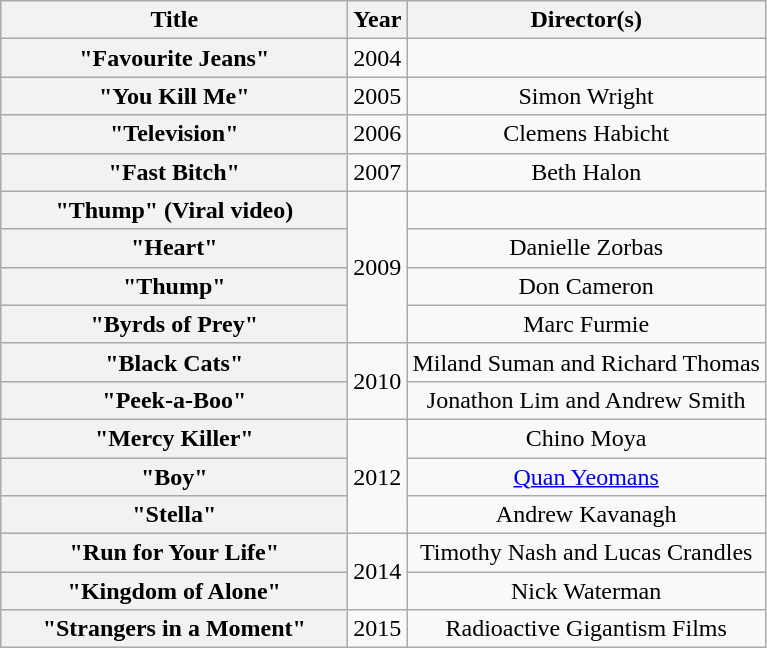<table class="wikitable plainrowheaders" style="text-align:center">
<tr>
<th scope="col" style="width:14em">Title</th>
<th scope="col">Year</th>
<th scope="col">Director(s)</th>
</tr>
<tr>
<th scope="row">"Favourite Jeans"</th>
<td>2004</td>
<td></td>
</tr>
<tr>
<th scope="row">"You Kill Me"</th>
<td>2005</td>
<td>Simon Wright</td>
</tr>
<tr>
<th scope="row">"Television"</th>
<td>2006</td>
<td>Clemens Habicht</td>
</tr>
<tr>
<th scope="row">"Fast Bitch"</th>
<td>2007</td>
<td>Beth Halon</td>
</tr>
<tr>
<th scope="row">"Thump" <span>(Viral video)</span></th>
<td rowspan="4">2009</td>
<td></td>
</tr>
<tr>
<th scope="row">"Heart"</th>
<td>Danielle Zorbas</td>
</tr>
<tr>
<th scope="row">"Thump"</th>
<td>Don Cameron</td>
</tr>
<tr>
<th scope="row">"Byrds of Prey"</th>
<td>Marc Furmie</td>
</tr>
<tr>
<th scope="row">"Black Cats"</th>
<td rowspan="2">2010</td>
<td>Miland Suman and Richard Thomas</td>
</tr>
<tr>
<th scope="row">"Peek-a-Boo"</th>
<td>Jonathon Lim and Andrew Smith</td>
</tr>
<tr>
<th scope="row">"Mercy Killer"</th>
<td rowspan="3">2012</td>
<td>Chino Moya</td>
</tr>
<tr>
<th scope="row">"Boy"</th>
<td><a href='#'>Quan Yeomans</a></td>
</tr>
<tr>
<th scope="row">"Stella"</th>
<td>Andrew Kavanagh</td>
</tr>
<tr>
<th scope="row">"Run for Your Life"</th>
<td rowspan="2">2014</td>
<td>Timothy Nash and Lucas Crandles</td>
</tr>
<tr>
<th scope="row">"Kingdom of Alone"</th>
<td>Nick Waterman</td>
</tr>
<tr>
<th scope="row">"Strangers in a Moment"</th>
<td>2015</td>
<td>Radioactive Gigantism Films</td>
</tr>
</table>
